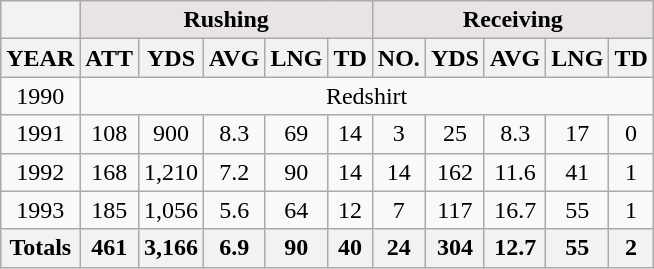<table class=wikitable style="text-align:center">
<tr>
<th></th>
<th colspan="5" style="background:#e7e3e7;">Rushing</th>
<th colspan="5" style="background:#e7e3e7;">Receiving</th>
</tr>
<tr>
<th>YEAR</th>
<th>ATT</th>
<th>YDS</th>
<th>AVG</th>
<th>LNG</th>
<th>TD</th>
<th>NO.</th>
<th>YDS</th>
<th>AVG</th>
<th>LNG</th>
<th>TD</th>
</tr>
<tr>
<td>1990</td>
<td colspan=10>Redshirt</td>
</tr>
<tr>
<td>1991</td>
<td>108</td>
<td>900</td>
<td>8.3</td>
<td>69</td>
<td>14</td>
<td>3</td>
<td>25</td>
<td>8.3</td>
<td>17</td>
<td>0</td>
</tr>
<tr>
<td>1992</td>
<td>168</td>
<td>1,210</td>
<td>7.2</td>
<td>90</td>
<td>14</td>
<td>14</td>
<td>162</td>
<td>11.6</td>
<td>41</td>
<td>1</td>
</tr>
<tr>
<td>1993</td>
<td>185</td>
<td>1,056</td>
<td>5.6</td>
<td>64</td>
<td>12</td>
<td>7</td>
<td>117</td>
<td>16.7</td>
<td>55</td>
<td>1</td>
</tr>
<tr>
<th>Totals</th>
<th>461</th>
<th>3,166</th>
<th>6.9</th>
<th>90</th>
<th>40</th>
<th>24</th>
<th>304</th>
<th>12.7</th>
<th>55</th>
<th>2</th>
</tr>
</table>
